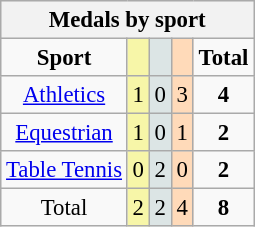<table class="wikitable" style="font-size:95%">
<tr style="background:#efefef;">
<th colspan=5><strong>Medals by sport</strong></th>
</tr>
<tr style="text-align:center;">
<td><strong>Sport</strong></td>
<td bgcolor=#f7f6a8></td>
<td bgcolor=#dce5e5></td>
<td bgcolor=#ffdab9></td>
<td><strong>Total</strong></td>
</tr>
<tr style="text-align:center;">
<td><a href='#'>Athletics</a></td>
<td style="background:#F7F6A8;">1</td>
<td style="background:#DCE5E5;">0</td>
<td style="background:#FFDAB9;">3</td>
<td><strong>4</strong></td>
</tr>
<tr style="text-align:center;">
<td><a href='#'>Equestrian</a></td>
<td style="background:#F7F6A8;">1</td>
<td style="background:#DCE5E5;">0</td>
<td style="background:#FFDAB9;">1</td>
<td><strong>2</strong></td>
</tr>
<tr style="text-align:center;">
<td><a href='#'>Table Tennis</a></td>
<td style="background:#F7F6A8;">0</td>
<td style="background:#DCE5E5;">2</td>
<td style="background:#FFDAB9;">0</td>
<td><strong>2</strong></td>
</tr>
<tr style="text-align:center;">
<td>Total</td>
<td style="background:#F7F6A8;">2</td>
<td style="background:#DCE5E5;">2</td>
<td style="background:#FFDAB9;">4</td>
<td><strong>8</strong></td>
</tr>
</table>
